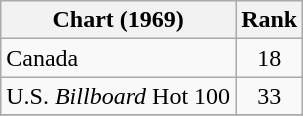<table class="wikitable">
<tr>
<th>Chart (1969)</th>
<th style="text-align:center;">Rank</th>
</tr>
<tr>
<td>Canada</td>
<td style="text-align:center;">18</td>
</tr>
<tr>
<td>U.S. <em>Billboard</em> Hot 100</td>
<td style="text-align:center;">33</td>
</tr>
<tr>
</tr>
</table>
